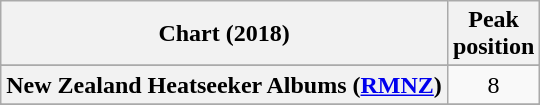<table class="wikitable sortable plainrowheaders" style="text-align:center">
<tr>
<th scope="col">Chart (2018)</th>
<th scope="col">Peak<br>position</th>
</tr>
<tr>
</tr>
<tr>
</tr>
<tr>
</tr>
<tr>
</tr>
<tr>
<th scope="row">New Zealand Heatseeker Albums (<a href='#'>RMNZ</a>)</th>
<td>8</td>
</tr>
<tr>
</tr>
<tr>
</tr>
<tr>
</tr>
<tr>
</tr>
<tr>
</tr>
<tr>
</tr>
<tr>
</tr>
<tr>
</tr>
<tr>
</tr>
<tr>
</tr>
</table>
